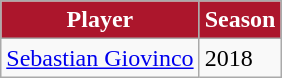<table class="wikitable">
<tr>
<th style="background:#AC162C; color:white;" scope="col">Player</th>
<th style="background:#AC162C; color:white;" scope="col">Season</th>
</tr>
<tr>
<td> <a href='#'>Sebastian Giovinco</a></td>
<td>2018</td>
</tr>
</table>
